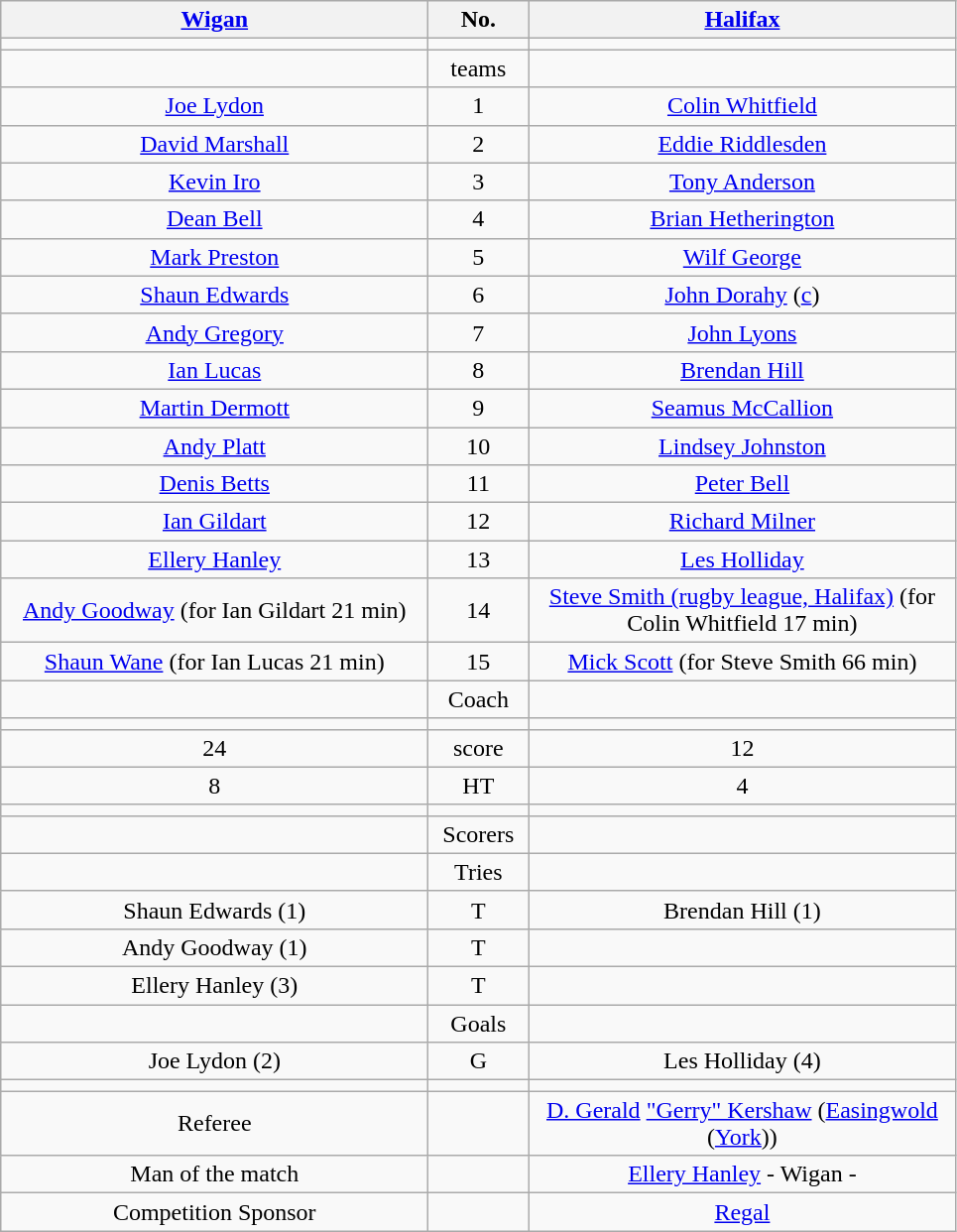<table class="wikitable" style="text-align:center;">
<tr>
<th width=280 abbr=winner><a href='#'>Wigan</a></th>
<th width=60 abbr="Number">No.</th>
<th width=280 abbr=runner-up><a href='#'>Halifax</a></th>
</tr>
<tr>
<td></td>
<td></td>
<td></td>
</tr>
<tr>
<td></td>
<td>teams</td>
<td></td>
</tr>
<tr>
<td><a href='#'>Joe Lydon</a></td>
<td>1</td>
<td><a href='#'>Colin Whitfield</a></td>
</tr>
<tr>
<td><a href='#'>David Marshall</a></td>
<td>2</td>
<td><a href='#'>Eddie Riddlesden</a></td>
</tr>
<tr>
<td><a href='#'>Kevin Iro</a></td>
<td>3</td>
<td><a href='#'>Tony Anderson</a></td>
</tr>
<tr>
<td><a href='#'>Dean Bell</a></td>
<td>4</td>
<td><a href='#'>Brian Hetherington</a></td>
</tr>
<tr>
<td><a href='#'>Mark Preston</a></td>
<td>5</td>
<td><a href='#'>Wilf George</a></td>
</tr>
<tr>
<td><a href='#'>Shaun Edwards</a></td>
<td>6</td>
<td><a href='#'>John Dorahy</a> (<a href='#'>c</a>)</td>
</tr>
<tr>
<td><a href='#'>Andy Gregory</a></td>
<td>7</td>
<td><a href='#'>John Lyons</a></td>
</tr>
<tr>
<td><a href='#'>Ian Lucas</a></td>
<td>8</td>
<td><a href='#'>Brendan Hill</a></td>
</tr>
<tr>
<td><a href='#'>Martin Dermott</a></td>
<td>9</td>
<td><a href='#'>Seamus McCallion</a></td>
</tr>
<tr>
<td><a href='#'>Andy Platt</a></td>
<td>10</td>
<td><a href='#'>Lindsey Johnston</a></td>
</tr>
<tr>
<td><a href='#'>Denis Betts</a></td>
<td>11</td>
<td><a href='#'>Peter Bell</a></td>
</tr>
<tr>
<td><a href='#'>Ian Gildart</a></td>
<td>12</td>
<td><a href='#'>Richard Milner</a></td>
</tr>
<tr>
<td><a href='#'>Ellery Hanley</a></td>
<td>13</td>
<td><a href='#'>Les Holliday</a></td>
</tr>
<tr>
<td><a href='#'>Andy Goodway</a> (for Ian Gildart 21 min)</td>
<td>14</td>
<td><a href='#'>Steve Smith (rugby league, Halifax)</a> (for Colin Whitfield 17 min)</td>
</tr>
<tr>
<td><a href='#'>Shaun Wane</a> (for Ian Lucas 21 min)</td>
<td>15</td>
<td><a href='#'>Mick Scott</a> (for Steve Smith 66 min)</td>
</tr>
<tr>
<td></td>
<td>Coach</td>
<td></td>
</tr>
<tr>
<td></td>
<td></td>
<td></td>
</tr>
<tr>
<td>24</td>
<td>score</td>
<td>12</td>
</tr>
<tr>
<td>8</td>
<td>HT</td>
<td>4</td>
</tr>
<tr>
<td></td>
<td></td>
<td></td>
</tr>
<tr>
<td></td>
<td>Scorers</td>
<td></td>
</tr>
<tr>
<td></td>
<td>Tries</td>
<td></td>
</tr>
<tr>
<td>Shaun Edwards (1)</td>
<td>T</td>
<td>Brendan Hill (1)</td>
</tr>
<tr>
<td>Andy Goodway (1)</td>
<td>T</td>
<td></td>
</tr>
<tr>
<td>Ellery Hanley (3)</td>
<td>T</td>
<td></td>
</tr>
<tr>
<td></td>
<td>Goals</td>
<td></td>
</tr>
<tr>
<td>Joe Lydon (2)</td>
<td>G</td>
<td>Les Holliday (4)</td>
</tr>
<tr>
<td></td>
<td></td>
<td></td>
</tr>
<tr>
<td>Referee</td>
<td></td>
<td><a href='#'>D. Gerald</a> <a href='#'>"Gerry" Kershaw</a> (<a href='#'>Easingwold</a> (<a href='#'>York</a>))</td>
</tr>
<tr>
<td>Man of the match</td>
<td></td>
<td><a href='#'>Ellery Hanley</a> - Wigan - </td>
</tr>
<tr>
<td>Competition Sponsor</td>
<td></td>
<td><a href='#'>Regal</a></td>
</tr>
</table>
